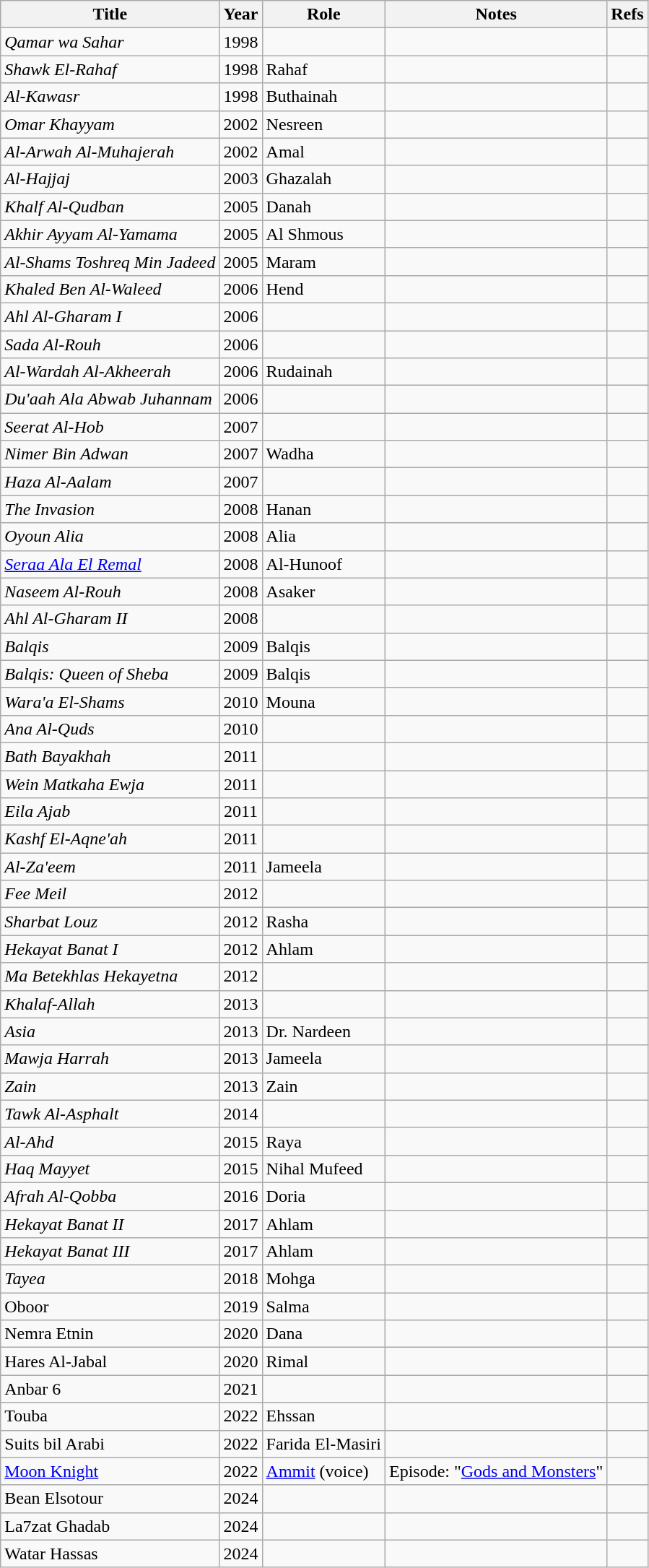<table class="wikitable sortable">
<tr>
<th>Title</th>
<th>Year</th>
<th>Role</th>
<th>Notes</th>
<th>Refs</th>
</tr>
<tr>
<td><em>Qamar wa Sahar</em></td>
<td align=center>1998</td>
<td></td>
<td></td>
<td align=center></td>
</tr>
<tr>
<td><em>Shawk El-Rahaf</em></td>
<td align=center>1998</td>
<td>Rahaf</td>
<td></td>
<td align=center></td>
</tr>
<tr>
<td><em>Al-Kawasr</em></td>
<td align=center>1998</td>
<td>Buthainah</td>
<td></td>
<td align=center></td>
</tr>
<tr>
<td><em>Omar Khayyam</em></td>
<td align=center>2002</td>
<td>Nesreen</td>
<td></td>
<td align=center></td>
</tr>
<tr>
<td><em>Al-Arwah Al-Muhajerah</em></td>
<td align=center>2002</td>
<td>Amal</td>
<td></td>
<td align=center></td>
</tr>
<tr>
<td><em>Al-Hajjaj</em></td>
<td align=center>2003</td>
<td>Ghazalah</td>
<td></td>
<td align=center></td>
</tr>
<tr>
<td><em>Khalf Al-Qudban</em></td>
<td align=center>2005</td>
<td>Danah</td>
<td></td>
<td align=center></td>
</tr>
<tr>
<td><em>Akhir Ayyam Al-Yamama</em></td>
<td align=center>2005</td>
<td>Al Shmous</td>
<td></td>
<td align=center></td>
</tr>
<tr>
<td><em>Al-Shams Toshreq Min Jadeed</em></td>
<td align=center>2005</td>
<td>Maram</td>
<td></td>
<td align=center></td>
</tr>
<tr>
<td><em>Khaled Ben Al-Waleed</em></td>
<td align=center>2006</td>
<td>Hend</td>
<td></td>
<td align=center></td>
</tr>
<tr>
<td><em>Ahl Al-Gharam I</em></td>
<td align=center>2006</td>
<td></td>
<td></td>
<td align=center></td>
</tr>
<tr>
<td><em>Sada Al-Rouh</em></td>
<td align=center>2006</td>
<td></td>
<td></td>
<td align=center></td>
</tr>
<tr>
<td><em>Al-Wardah Al-Akheerah</em></td>
<td align=center>2006</td>
<td>Rudainah</td>
<td></td>
<td align=center></td>
</tr>
<tr>
<td><em>Du'aah Ala Abwab Juhannam</em></td>
<td align=center>2006</td>
<td></td>
<td></td>
<td align=center></td>
</tr>
<tr>
<td><em>Seerat Al-Hob</em></td>
<td align=center>2007</td>
<td></td>
<td></td>
<td align=center></td>
</tr>
<tr>
<td><em>Nimer Bin Adwan</em></td>
<td align=center>2007</td>
<td>Wadha</td>
<td></td>
<td align=center></td>
</tr>
<tr>
<td><em>Haza Al-Aalam</em></td>
<td align=center>2007</td>
<td></td>
<td></td>
<td align=center></td>
</tr>
<tr>
<td><em>The Invasion</em></td>
<td align=center>2008</td>
<td>Hanan</td>
<td></td>
<td></td>
</tr>
<tr>
<td><em>Oyoun Alia</em></td>
<td align=center>2008</td>
<td>Alia</td>
<td></td>
<td align=center></td>
</tr>
<tr>
<td><em><a href='#'>Seraa Ala El Remal</a></em></td>
<td align=center>2008</td>
<td>Al-Hunoof</td>
<td></td>
<td align=center></td>
</tr>
<tr>
<td><em>Naseem Al-Rouh</em></td>
<td align=center>2008</td>
<td>Asaker</td>
<td></td>
<td align=center></td>
</tr>
<tr>
<td><em>Ahl Al-Gharam II</em></td>
<td align=center>2008</td>
<td></td>
<td></td>
<td align=center></td>
</tr>
<tr>
<td><em>Balqis</em></td>
<td align=center>2009</td>
<td>Balqis</td>
<td></td>
<td align=center></td>
</tr>
<tr>
<td><em>Balqis: Queen of Sheba</em></td>
<td align=center>2009</td>
<td>Balqis</td>
<td></td>
<td align=center></td>
</tr>
<tr>
<td><em>Wara'a El-Shams</em></td>
<td align=center>2010</td>
<td>Mouna</td>
<td></td>
<td align=center></td>
</tr>
<tr>
<td><em>Ana Al-Quds</em></td>
<td align=center>2010</td>
<td></td>
<td></td>
<td align=center></td>
</tr>
<tr>
<td><em>Bath Bayakhah</em></td>
<td align=center>2011</td>
<td></td>
<td></td>
<td align=center></td>
</tr>
<tr>
<td><em>Wein Matkaha Ewja</em></td>
<td align=center>2011</td>
<td></td>
<td></td>
<td align=center></td>
</tr>
<tr>
<td><em>Eila Ajab</em></td>
<td align=center>2011</td>
<td></td>
<td></td>
<td align=center></td>
</tr>
<tr>
<td><em>Kashf El-Aqne'ah</em></td>
<td align=center>2011</td>
<td></td>
<td></td>
<td align=center></td>
</tr>
<tr>
<td><em>Al-Za'eem</em></td>
<td align=center>2011</td>
<td>Jameela</td>
<td></td>
<td align=center></td>
</tr>
<tr>
<td><em>Fee Meil</em></td>
<td align=center>2012</td>
<td></td>
<td></td>
<td align=center></td>
</tr>
<tr>
<td><em>Sharbat Louz</em></td>
<td align=center>2012</td>
<td>Rasha</td>
<td></td>
<td align=center></td>
</tr>
<tr>
<td><em>Hekayat Banat I</em></td>
<td align=center>2012</td>
<td>Ahlam</td>
<td></td>
<td align=center></td>
</tr>
<tr>
<td><em>Ma Betekhlas Hekayetna</em></td>
<td align=center>2012</td>
<td></td>
<td></td>
<td align=center></td>
</tr>
<tr>
<td><em>Khalaf-Allah</em></td>
<td align=center>2013</td>
<td></td>
<td></td>
<td align=center></td>
</tr>
<tr>
<td><em>Asia</em></td>
<td align=center>2013</td>
<td>Dr. Nardeen</td>
<td></td>
<td align=center></td>
</tr>
<tr>
<td><em>Mawja Harrah</em></td>
<td align=center>2013</td>
<td>Jameela</td>
<td></td>
<td align=center></td>
</tr>
<tr>
<td><em>Zain</em></td>
<td align=center>2013</td>
<td>Zain</td>
<td></td>
<td align=center></td>
</tr>
<tr>
<td><em>Tawk Al-Asphalt</em></td>
<td align=center>2014</td>
<td></td>
<td></td>
<td align=center></td>
</tr>
<tr>
<td><em>Al-Ahd</em></td>
<td align=center>2015</td>
<td>Raya</td>
<td></td>
<td align=center></td>
</tr>
<tr>
<td><em>Haq Mayyet</em></td>
<td align=center>2015</td>
<td>Nihal Mufeed</td>
<td></td>
<td align=center></td>
</tr>
<tr>
<td><em>Afrah Al-Qobba</em></td>
<td align=center>2016</td>
<td>Doria</td>
<td></td>
<td align=center></td>
</tr>
<tr>
<td><em>Hekayat Banat II</em></td>
<td align=center>2017</td>
<td>Ahlam</td>
<td></td>
<td align=center></td>
</tr>
<tr>
<td><em>Hekayat Banat III</em></td>
<td align=center>2017</td>
<td>Ahlam</td>
<td></td>
<td align=center></td>
</tr>
<tr>
<td><em>Tayea<strong></td>
<td align=center>2018</td>
<td>Mohga</td>
<td></td>
<td></td>
</tr>
<tr>
<td></em>Oboor<em></td>
<td align=center>2019</td>
<td>Salma</td>
<td></td>
<td></td>
</tr>
<tr>
<td></em>Nemra Etnin<em></td>
<td align=center>2020</td>
<td>Dana</td>
<td></td>
<td></td>
</tr>
<tr>
<td></em>Hares Al-Jabal<em></td>
<td align=center>2020</td>
<td>Rimal</td>
<td></td>
<td></td>
</tr>
<tr>
<td></em>Anbar 6<em></td>
<td align=center>2021</td>
<td></td>
<td></td>
<td></td>
</tr>
<tr>
<td></em>Touba<em></td>
<td align=center>2022</td>
<td>Ehssan</td>
<td></td>
<td></td>
</tr>
<tr>
<td></em>Suits bil Arabi<em></td>
<td align=center>2022</td>
<td>Farida El-Masiri</td>
<td></td>
<td></td>
</tr>
<tr>
<td></em><a href='#'>Moon Knight</a><em></td>
<td align=center>2022</td>
<td><a href='#'>Ammit</a> (voice)</td>
<td>Episode: "<a href='#'>Gods and Monsters</a>"</td>
<td align=center></td>
</tr>
<tr>
<td>Bean Elsotour</td>
<td>2024</td>
<td></td>
<td></td>
<td></td>
</tr>
<tr>
<td>La7zat Ghadab</td>
<td>2024</td>
<td></td>
<td></td>
<td></td>
</tr>
<tr>
<td>Watar Hassas</td>
<td>2024</td>
<td></td>
<td></td>
<td></td>
</tr>
</table>
